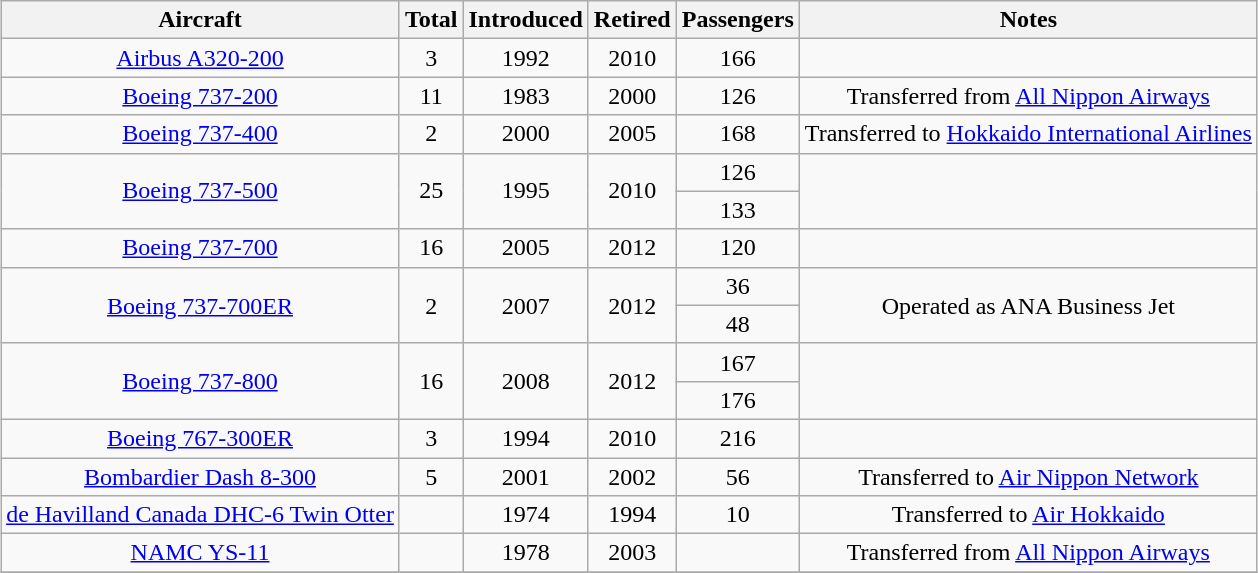<table class="wikitable" style="margin:1em auto;text-align:center">
<tr>
<th>Aircraft</th>
<th>Total</th>
<th>Introduced</th>
<th>Retired</th>
<th>Passengers</th>
<th>Notes</th>
</tr>
<tr>
<td><a href='#'>Airbus A320-200</a></td>
<td>3</td>
<td>1992</td>
<td>2010</td>
<td>166</td>
<td></td>
</tr>
<tr>
<td><a href='#'>Boeing 737-200</a></td>
<td>11</td>
<td>1983</td>
<td>2000</td>
<td>126</td>
<td>Transferred from <a href='#'>All Nippon Airways</a></td>
</tr>
<tr>
<td><a href='#'>Boeing 737-400</a></td>
<td>2</td>
<td>2000</td>
<td>2005</td>
<td>168</td>
<td>Transferred to <a href='#'>Hokkaido International Airlines</a></td>
</tr>
<tr>
<td rowspan="2"><a href='#'>Boeing 737-500</a></td>
<td rowspan="2">25</td>
<td rowspan="2">1995</td>
<td rowspan="2">2010</td>
<td>126</td>
<td rowspan="2"></td>
</tr>
<tr>
<td>133</td>
</tr>
<tr>
<td><a href='#'>Boeing 737-700</a></td>
<td>16</td>
<td>2005</td>
<td>2012</td>
<td>120</td>
<td></td>
</tr>
<tr>
<td rowspan="2"><a href='#'>Boeing 737-700ER</a></td>
<td rowspan="2">2</td>
<td rowspan="2">2007</td>
<td rowspan="2">2012</td>
<td>36</td>
<td rowspan="2">Operated as ANA Business Jet</td>
</tr>
<tr>
<td>48</td>
</tr>
<tr>
<td rowspan="2"><a href='#'>Boeing 737-800</a></td>
<td rowspan="2">16</td>
<td rowspan="2">2008</td>
<td rowspan="2">2012</td>
<td>167</td>
<td rowspan="2"></td>
</tr>
<tr>
<td>176</td>
</tr>
<tr>
<td><a href='#'>Boeing 767-300ER</a></td>
<td>3</td>
<td>1994</td>
<td>2010</td>
<td>216</td>
<td></td>
</tr>
<tr>
<td><a href='#'>Bombardier Dash 8-300</a></td>
<td>5</td>
<td>2001</td>
<td>2002</td>
<td>56</td>
<td>Transferred to <a href='#'>Air Nippon Network</a></td>
</tr>
<tr>
<td><a href='#'>de Havilland Canada DHC-6 Twin Otter</a></td>
<td></td>
<td>1974</td>
<td>1994</td>
<td>10</td>
<td>Transferred to <a href='#'>Air Hokkaido</a></td>
</tr>
<tr>
<td><a href='#'>NAMC YS-11</a></td>
<td></td>
<td>1978</td>
<td>2003</td>
<td></td>
<td>Transferred from <a href='#'>All Nippon Airways</a></td>
</tr>
<tr>
</tr>
</table>
